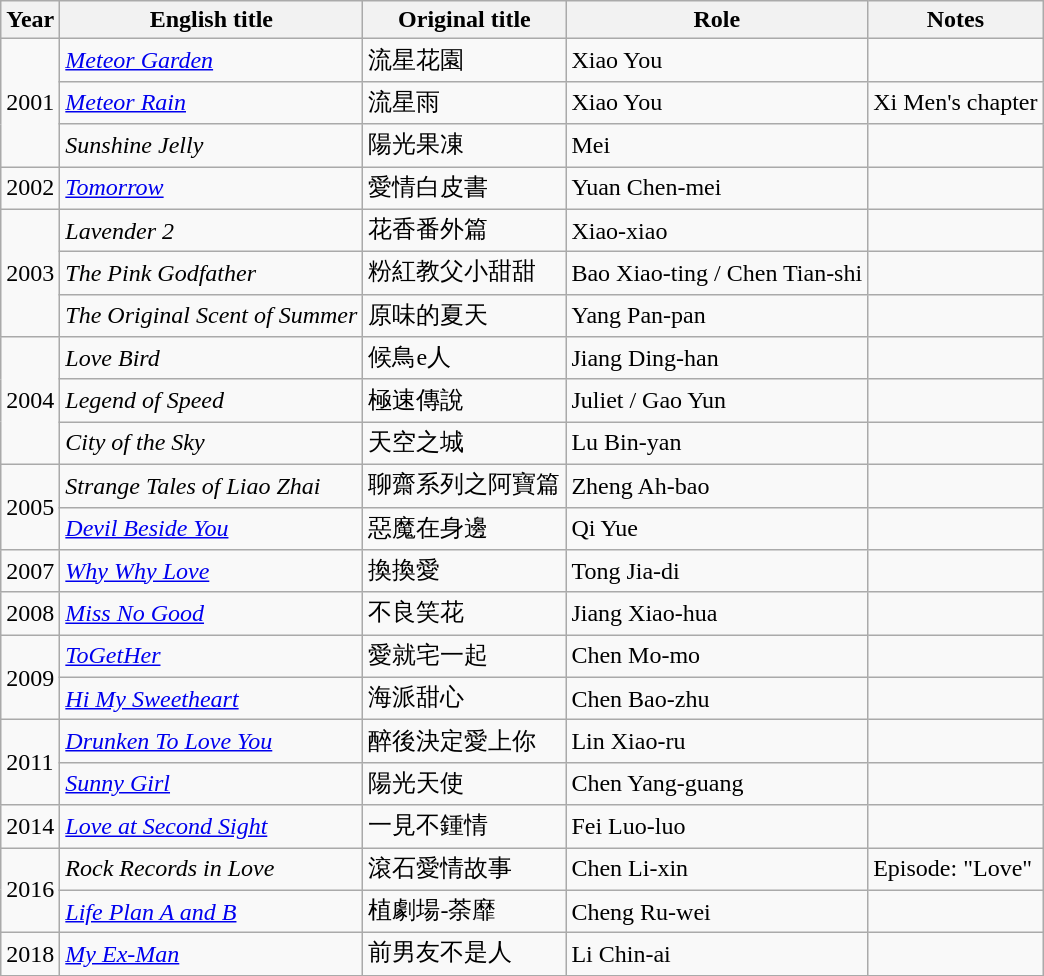<table class="wikitable sortable">
<tr>
<th>Year</th>
<th>English title</th>
<th>Original title</th>
<th>Role</th>
<th ! class="unsortable">Notes</th>
</tr>
<tr>
<td rowspan="3">2001</td>
<td><em><a href='#'>Meteor Garden</a></em></td>
<td>流星花園</td>
<td>Xiao You</td>
<td></td>
</tr>
<tr>
<td><em><a href='#'>Meteor Rain</a></em></td>
<td>流星雨</td>
<td>Xiao You</td>
<td>Xi Men's chapter</td>
</tr>
<tr>
<td><em>Sunshine Jelly</em></td>
<td>陽光果凍</td>
<td>Mei</td>
<td></td>
</tr>
<tr>
<td>2002</td>
<td><em><a href='#'>Tomorrow</a></em></td>
<td>愛情白皮書</td>
<td>Yuan Chen-mei</td>
<td></td>
</tr>
<tr>
<td rowspan="3">2003</td>
<td><em>Lavender 2</em></td>
<td>花香番外篇</td>
<td>Xiao-xiao</td>
<td></td>
</tr>
<tr>
<td><em>The Pink Godfather</em></td>
<td>粉紅教父小甜甜</td>
<td>Bao Xiao-ting  / Chen Tian-shi</td>
<td></td>
</tr>
<tr>
<td><em>The Original Scent of Summer</em></td>
<td>原味的夏天</td>
<td>Yang Pan-pan</td>
<td></td>
</tr>
<tr>
<td rowspan="3">2004</td>
<td><em>Love Bird</em></td>
<td>候鳥e人</td>
<td>Jiang Ding-han</td>
<td></td>
</tr>
<tr>
<td><em>Legend of Speed</em></td>
<td>極速傳說</td>
<td>Juliet / Gao Yun</td>
<td></td>
</tr>
<tr>
<td><em>City of the Sky</em></td>
<td>天空之城</td>
<td>Lu Bin-yan</td>
<td></td>
</tr>
<tr>
<td rowspan="2">2005</td>
<td><em>Strange Tales of Liao Zhai</em></td>
<td>聊齋系列之阿寶篇</td>
<td>Zheng Ah-bao</td>
<td></td>
</tr>
<tr>
<td><em><a href='#'>Devil Beside You</a></em></td>
<td>惡魔在身邊</td>
<td>Qi Yue</td>
<td></td>
</tr>
<tr>
<td>2007</td>
<td><em><a href='#'>Why Why Love</a></em></td>
<td>換換愛</td>
<td>Tong Jia-di</td>
<td></td>
</tr>
<tr>
<td>2008</td>
<td><em><a href='#'>Miss No Good</a></em></td>
<td>不良笑花</td>
<td>Jiang Xiao-hua</td>
<td></td>
</tr>
<tr>
<td rowspan="2">2009</td>
<td><em><a href='#'>ToGetHer</a></em></td>
<td>愛就宅一起</td>
<td>Chen Mo-mo</td>
<td></td>
</tr>
<tr>
<td><em><a href='#'>Hi My Sweetheart</a></em></td>
<td>海派甜心</td>
<td>Chen Bao-zhu</td>
<td></td>
</tr>
<tr>
<td rowspan=2>2011</td>
<td><em><a href='#'>Drunken To Love You</a></em></td>
<td>醉後決定愛上你</td>
<td>Lin Xiao-ru</td>
<td></td>
</tr>
<tr>
<td><em><a href='#'>Sunny Girl</a></em></td>
<td>陽光天使</td>
<td>Chen Yang-guang</td>
<td></td>
</tr>
<tr>
<td>2014</td>
<td><em><a href='#'>Love at Second Sight</a></em></td>
<td>一見不鍾情</td>
<td>Fei Luo-luo</td>
<td></td>
</tr>
<tr>
<td rowspan=2>2016</td>
<td><em>Rock Records in Love</em></td>
<td>滾石愛情故事</td>
<td>Chen Li-xin</td>
<td>Episode: "Love"</td>
</tr>
<tr>
<td><em><a href='#'>Life Plan A and B</a></em></td>
<td>植劇場-荼靡</td>
<td>Cheng Ru-wei</td>
<td></td>
</tr>
<tr>
<td>2018</td>
<td><em><a href='#'>My Ex-Man</a></em></td>
<td>前男友不是人</td>
<td>Li Chin-ai</td>
<td></td>
</tr>
<tr>
</tr>
</table>
